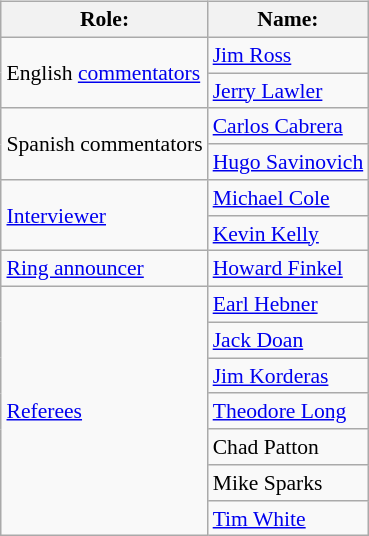<table class=wikitable style="font-size:90%; margin: 0.5em 0 0.5em 1em; float: right; clear: right;">
<tr>
<th>Role:</th>
<th>Name:</th>
</tr>
<tr>
<td rowspan=2>English <a href='#'>commentators</a></td>
<td><a href='#'>Jim Ross</a></td>
</tr>
<tr>
<td><a href='#'>Jerry Lawler</a></td>
</tr>
<tr>
<td rowspan=2>Spanish commentators</td>
<td><a href='#'>Carlos Cabrera</a></td>
</tr>
<tr>
<td><a href='#'>Hugo Savinovich</a></td>
</tr>
<tr>
<td rowspan=2><a href='#'>Interviewer</a></td>
<td><a href='#'>Michael Cole</a></td>
</tr>
<tr>
<td><a href='#'>Kevin Kelly</a></td>
</tr>
<tr>
<td><a href='#'>Ring announcer</a></td>
<td><a href='#'>Howard Finkel</a></td>
</tr>
<tr>
<td rowspan=7><a href='#'>Referees</a></td>
<td><a href='#'>Earl Hebner</a></td>
</tr>
<tr>
<td><a href='#'>Jack Doan</a></td>
</tr>
<tr>
<td><a href='#'>Jim Korderas</a></td>
</tr>
<tr>
<td><a href='#'>Theodore Long</a></td>
</tr>
<tr>
<td>Chad Patton</td>
</tr>
<tr>
<td>Mike Sparks</td>
</tr>
<tr>
<td><a href='#'>Tim White</a></td>
</tr>
</table>
